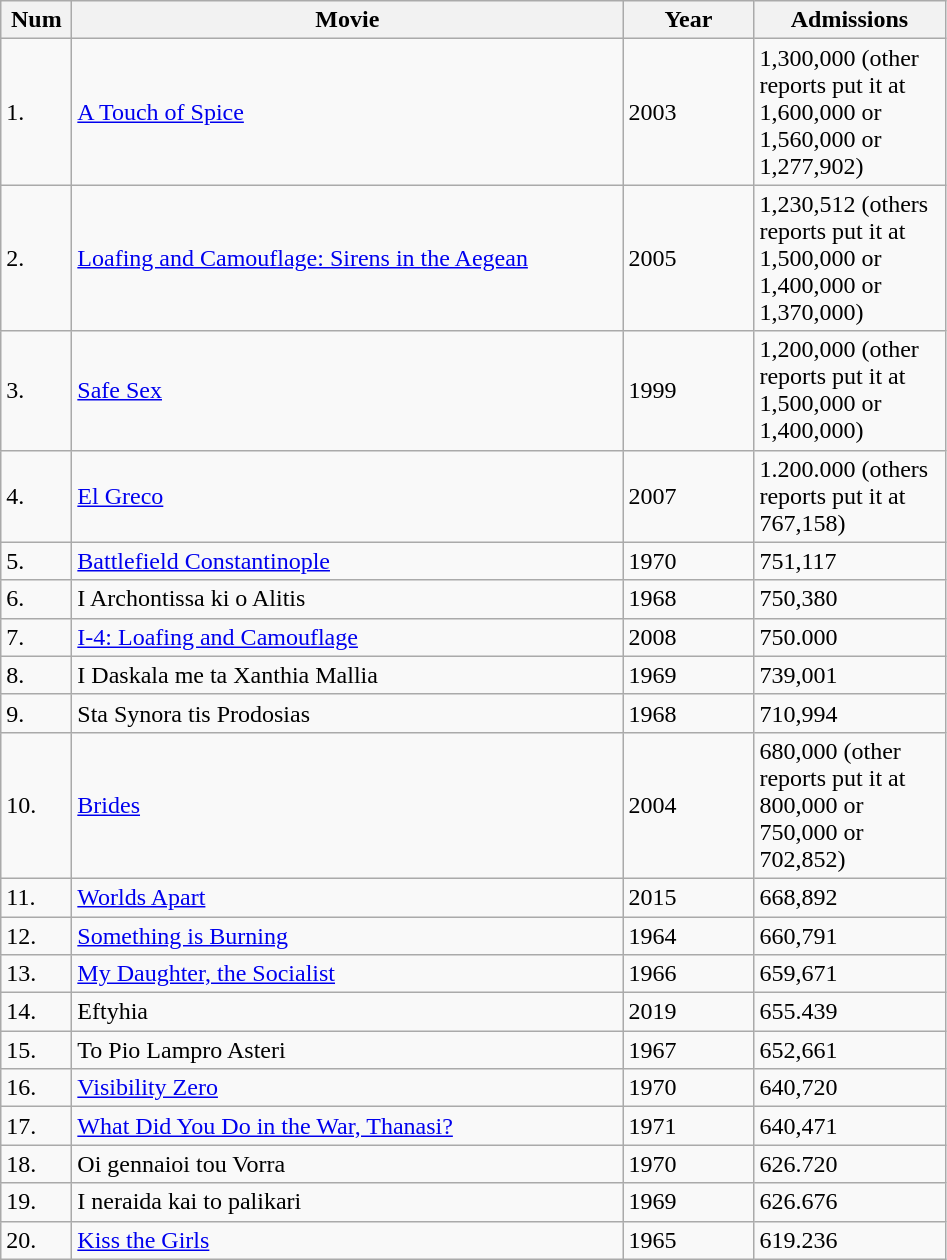<table class="wikitable" style="margin-right: 0;">
<tr text-align:center;">
<th style="width:40px;">Num</th>
<th style="width:360px;">Movie</th>
<th style="width:80px;">Year</th>
<th style="width:120px;">Admissions</th>
</tr>
<tr>
<td>1.</td>
<td><a href='#'>A Touch of Spice</a></td>
<td>2003</td>
<td>1,300,000 (other reports put it at 1,600,000 or 1,560,000 or 1,277,902)</td>
</tr>
<tr>
<td>2.</td>
<td><a href='#'>Loafing and Camouflage: Sirens in the Aegean</a></td>
<td>2005</td>
<td>1,230,512 (others reports put it at 1,500,000 or 1,400,000 or 1,370,000)</td>
</tr>
<tr>
<td>3.</td>
<td><a href='#'>Safe Sex</a></td>
<td>1999</td>
<td>1,200,000 (other reports put it at 1,500,000 or 1,400,000)</td>
</tr>
<tr>
<td>4.</td>
<td><a href='#'>El Greco</a></td>
<td>2007</td>
<td>1.200.000 (others reports put it at 767,158)</td>
</tr>
<tr>
<td>5.</td>
<td><a href='#'>Battlefield Constantinople</a></td>
<td>1970</td>
<td>751,117</td>
</tr>
<tr>
<td>6.</td>
<td>I Archontissa ki o Alitis</td>
<td>1968</td>
<td>750,380</td>
</tr>
<tr>
<td>7.</td>
<td><a href='#'>I-4: Loafing and Camouflage</a></td>
<td>2008</td>
<td>750.000</td>
</tr>
<tr>
<td>8.</td>
<td>I Daskala me ta Xanthia Mallia</td>
<td>1969</td>
<td>739,001</td>
</tr>
<tr>
<td>9.</td>
<td>Sta Synora tis Prodosias</td>
<td>1968</td>
<td>710,994</td>
</tr>
<tr>
<td>10.</td>
<td><a href='#'>Brides</a></td>
<td>2004</td>
<td>680,000 (other reports put it at 800,000 or 750,000 or 702,852)</td>
</tr>
<tr>
<td>11.</td>
<td><a href='#'>Worlds Apart</a></td>
<td>2015</td>
<td>668,892</td>
</tr>
<tr>
<td>12.</td>
<td><a href='#'>Something is Burning</a></td>
<td>1964</td>
<td>660,791</td>
</tr>
<tr>
<td>13.</td>
<td><a href='#'>My Daughter, the Socialist</a></td>
<td>1966</td>
<td>659,671</td>
</tr>
<tr>
<td>14.</td>
<td>Eftyhia</td>
<td>2019</td>
<td>655.439</td>
</tr>
<tr>
<td>15.</td>
<td>To Pio Lampro Asteri</td>
<td>1967</td>
<td>652,661</td>
</tr>
<tr>
<td>16.</td>
<td><a href='#'>Visibility Zero</a></td>
<td>1970</td>
<td>640,720</td>
</tr>
<tr>
<td>17.</td>
<td><a href='#'>What Did You Do in the War, Thanasi?</a></td>
<td>1971</td>
<td>640,471</td>
</tr>
<tr>
<td>18.</td>
<td>Oi gennaioi tou Vorra</td>
<td>1970</td>
<td>626.720</td>
</tr>
<tr>
<td>19.</td>
<td>I neraida kai to palikari</td>
<td>1969</td>
<td>626.676</td>
</tr>
<tr>
<td>20.</td>
<td><a href='#'>Kiss the Girls</a></td>
<td>1965</td>
<td>619.236</td>
</tr>
</table>
